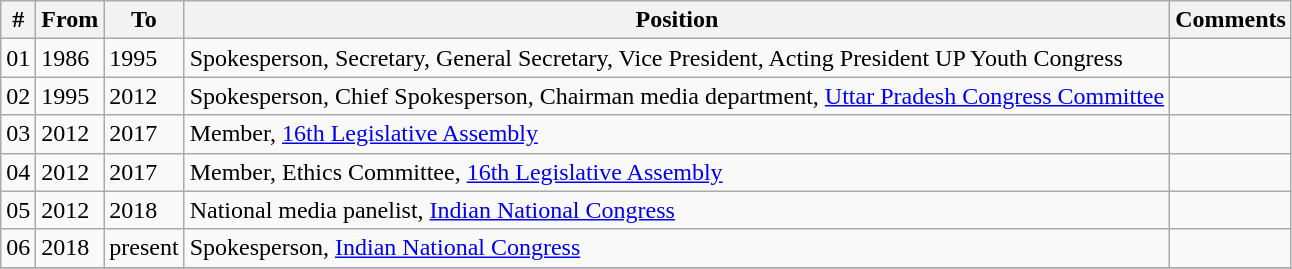<table class="wikitable sortable">
<tr>
<th>#</th>
<th>From</th>
<th>To</th>
<th>Position</th>
<th>Comments</th>
</tr>
<tr>
<td>01</td>
<td>1986</td>
<td>1995</td>
<td>Spokesperson, Secretary, General Secretary, Vice President, Acting President UP Youth Congress</td>
<td></td>
</tr>
<tr>
<td>02</td>
<td>1995</td>
<td>2012</td>
<td>Spokesperson, Chief Spokesperson, Chairman media department, <a href='#'>Uttar Pradesh Congress Committee</a></td>
<td></td>
</tr>
<tr>
<td>03</td>
<td>2012</td>
<td>2017</td>
<td>Member, <a href='#'>16th Legislative Assembly</a></td>
<td></td>
</tr>
<tr>
<td>04</td>
<td>2012</td>
<td>2017</td>
<td>Member, Ethics Committee, <a href='#'>16th Legislative Assembly</a></td>
<td></td>
</tr>
<tr>
<td>05</td>
<td>2012</td>
<td>2018</td>
<td>National media panelist, <a href='#'>Indian National Congress</a></td>
<td></td>
</tr>
<tr>
<td>06</td>
<td>2018</td>
<td>present</td>
<td>Spokesperson, <a href='#'>Indian National Congress</a></td>
<td></td>
</tr>
<tr>
</tr>
</table>
